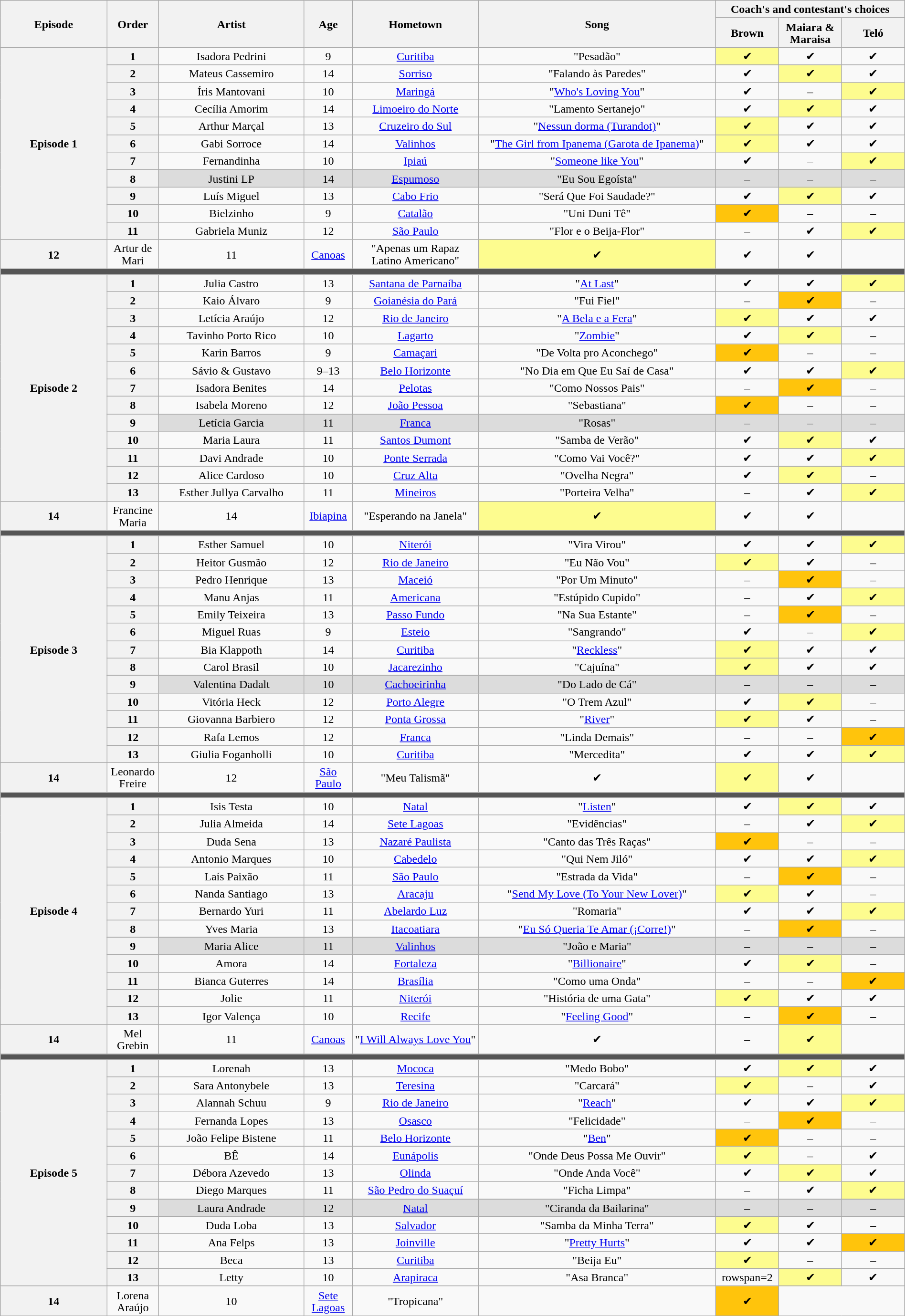<table class="wikitable" style="text-align:center; line-height:17px; width:100%">
<tr>
<th scope="col" rowspan=2 width="11.0%">Episode</th>
<th scope="col" rowspan=2 width="04.0%">Order</th>
<th scope="col" rowspan=2 width="15.0%">Artist</th>
<th scope="col" rowspan=2 width="05.0%">Age</th>
<th scope="col" rowspan=2 width="13.0%">Hometown</th>
<th scope="col" rowspan=2 width="24.5%">Song</th>
<th scope="col" colspan=3 width="19.5%">Coach's and contestant's choices</th>
</tr>
<tr>
<th width="6.5%">Brown</th>
<th width="6.5%">Maiara & Maraisa</th>
<th width="6.5%">Teló</th>
</tr>
<tr>
<th scope="row" rowspan="12">Episode 1<br></th>
<th scope="row">1</th>
<td>Isadora Pedrini</td>
<td>9</td>
<td><a href='#'>Curitiba</a></td>
<td>"Pesadão"</td>
<td bgcolor="FDFC8F">✔</td>
<td>✔</td>
<td>✔</td>
</tr>
<tr>
<th scope="row">2</th>
<td>Mateus Cassemiro</td>
<td>14</td>
<td><a href='#'>Sorriso</a></td>
<td>"Falando às Paredes"</td>
<td>✔</td>
<td bgcolor="FDFC8F">✔</td>
<td>✔</td>
</tr>
<tr>
<th scope="row">3</th>
<td>Íris Mantovani</td>
<td>10</td>
<td><a href='#'>Maringá</a></td>
<td>"<a href='#'>Who's Loving You</a>"</td>
<td>✔</td>
<td>–</td>
<td bgcolor="FDFC8F">✔</td>
</tr>
<tr>
<th scope="row">4</th>
<td>Cecília Amorim</td>
<td>14</td>
<td><a href='#'>Limoeiro do Norte</a></td>
<td>"Lamento Sertanejo"</td>
<td>✔</td>
<td bgcolor="FDFC8F">✔</td>
<td>✔</td>
</tr>
<tr>
<th scope="row">5</th>
<td>Arthur Marçal</td>
<td>13</td>
<td><a href='#'>Cruzeiro do Sul</a></td>
<td>"<a href='#'>Nessun dorma (Turandot)</a>"</td>
<td bgcolor="FDFC8F">✔</td>
<td>✔</td>
<td>✔</td>
</tr>
<tr>
<th scope="row">6</th>
<td>Gabi Sorroce</td>
<td>14</td>
<td><a href='#'>Valinhos</a></td>
<td>"<a href='#'>The Girl from Ipanema (Garota de Ipanema)</a>"</td>
<td bgcolor="FDFC8F">✔</td>
<td>✔</td>
<td>✔</td>
</tr>
<tr>
<th scope="row">7</th>
<td>Fernandinha</td>
<td>10</td>
<td><a href='#'>Ipiaú</a></td>
<td>"<a href='#'>Someone like You</a>"</td>
<td>✔</td>
<td>–</td>
<td bgcolor="FDFC8F">✔</td>
</tr>
<tr>
</tr>
<tr bgcolor=DCDCDC>
<th scope="row">8</th>
<td>Justini LP</td>
<td>14</td>
<td><a href='#'>Espumoso</a></td>
<td>"Eu Sou Egoísta"</td>
<td>–</td>
<td>–</td>
<td>–</td>
</tr>
<tr>
<th scope="row">9</th>
<td>Luís Miguel</td>
<td>13</td>
<td><a href='#'>Cabo Frio</a></td>
<td>"Será Que Foi Saudade?"</td>
<td>✔</td>
<td bgcolor="FDFC8F">✔</td>
<td>✔</td>
</tr>
<tr>
<th scope="row">10</th>
<td>Bielzinho</td>
<td>9</td>
<td><a href='#'>Catalão</a></td>
<td>"Uni Duni Tê"</td>
<td bgcolor="FFC40C">✔</td>
<td>–</td>
<td>–</td>
</tr>
<tr>
<th scope="row">11</th>
<td>Gabriela Muniz</td>
<td>12</td>
<td><a href='#'>São Paulo</a></td>
<td>"Flor e o Beija-Flor"</td>
<td>–</td>
<td>✔</td>
<td bgcolor="FDFC8F">✔</td>
</tr>
<tr>
<th scope="row">12</th>
<td>Artur de Mari</td>
<td>11</td>
<td><a href='#'>Canoas</a></td>
<td>"Apenas um Rapaz Latino Americano"</td>
<td bgcolor="FDFC8F">✔</td>
<td>✔</td>
<td>✔</td>
</tr>
<tr>
<td colspan=12 bgcolor=555555></td>
</tr>
<tr>
<th scope="row" rowspan=14>Episode 2<br></th>
<th scope="row">1</th>
<td>Julia Castro</td>
<td>13</td>
<td><a href='#'>Santana de Parnaíba</a></td>
<td>"<a href='#'>At Last</a>"</td>
<td>✔</td>
<td>✔</td>
<td bgcolor="FDFC8F">✔</td>
</tr>
<tr>
<th scope="row">2</th>
<td>Kaio Álvaro</td>
<td>9</td>
<td><a href='#'>Goianésia do Pará</a></td>
<td>"Fui Fiel"</td>
<td>–</td>
<td bgcolor="FFC40C">✔</td>
<td>–</td>
</tr>
<tr>
<th scope="row">3</th>
<td>Letícia Araújo</td>
<td>12</td>
<td><a href='#'>Rio de Janeiro</a></td>
<td>"<a href='#'>A Bela e a Fera</a>"</td>
<td bgcolor="FDFC8F">✔</td>
<td>✔</td>
<td>✔</td>
</tr>
<tr>
<th scope="row">4</th>
<td>Tavinho Porto Rico</td>
<td>10</td>
<td><a href='#'>Lagarto</a></td>
<td>"<a href='#'>Zombie</a>"</td>
<td>✔</td>
<td bgcolor="FDFC8F">✔</td>
<td>–</td>
</tr>
<tr>
<th scope="row">5</th>
<td>Karin Barros</td>
<td>9</td>
<td><a href='#'>Camaçari</a></td>
<td>"De Volta pro Aconchego"</td>
<td bgcolor="FFC40C">✔</td>
<td>–</td>
<td>–</td>
</tr>
<tr>
<th scope="row">6</th>
<td>Sávio & Gustavo</td>
<td>9–13</td>
<td><a href='#'>Belo Horizonte</a></td>
<td>"No Dia em Que Eu Saí de Casa"</td>
<td>✔</td>
<td>✔</td>
<td bgcolor="FDFC8F">✔</td>
</tr>
<tr>
<th scope="row">7</th>
<td>Isadora Benites</td>
<td>14</td>
<td><a href='#'>Pelotas</a></td>
<td>"Como Nossos Pais"</td>
<td>–</td>
<td bgcolor="FFC40C">✔</td>
<td>–</td>
</tr>
<tr>
<th scope="row">8</th>
<td>Isabela Moreno</td>
<td>12</td>
<td><a href='#'>João Pessoa</a></td>
<td>"Sebastiana"</td>
<td bgcolor="FFC40C">✔</td>
<td>–</td>
<td>–</td>
</tr>
<tr>
</tr>
<tr bgcolor=dcdcdc>
<th scope="row">9</th>
<td>Letícia Garcia</td>
<td>11</td>
<td><a href='#'>Franca</a></td>
<td>"Rosas"</td>
<td>–</td>
<td>–</td>
<td>–</td>
</tr>
<tr>
<th scope="row">10</th>
<td>Maria Laura</td>
<td>11</td>
<td><a href='#'>Santos Dumont</a></td>
<td>"Samba de Verão"</td>
<td>✔</td>
<td bgcolor="FDFC8F">✔</td>
<td>✔</td>
</tr>
<tr>
<th scope="row">11</th>
<td>Davi Andrade</td>
<td>10</td>
<td><a href='#'>Ponte Serrada</a></td>
<td>"Como Vai Você?"</td>
<td>✔</td>
<td>✔</td>
<td bgcolor="FDFC8F">✔</td>
</tr>
<tr>
<th scope="row">12</th>
<td>Alice Cardoso</td>
<td>10</td>
<td><a href='#'>Cruz Alta</a></td>
<td>"Ovelha Negra"</td>
<td>✔</td>
<td bgcolor="FDFC8F">✔</td>
<td>–</td>
</tr>
<tr>
<th scope="row">13</th>
<td>Esther Jullya Carvalho</td>
<td>11</td>
<td><a href='#'>Mineiros</a></td>
<td>"Porteira Velha"</td>
<td>–</td>
<td>✔</td>
<td bgcolor="FDFC8F">✔</td>
</tr>
<tr>
<th scope="row">14</th>
<td>Francine Maria</td>
<td>14</td>
<td><a href='#'>Ibiapina</a></td>
<td>"Esperando na Janela"</td>
<td bgcolor="FDFC8F">✔</td>
<td>✔</td>
<td>✔</td>
</tr>
<tr>
<td colspan=12 bgcolor=555555></td>
</tr>
<tr>
<th scope="row" rowspan=14>Episode 3<br></th>
<th scope="row">1</th>
<td>Esther Samuel</td>
<td>10</td>
<td><a href='#'>Niterói</a></td>
<td>"Vira Virou"</td>
<td>✔</td>
<td>✔</td>
<td bgcolor="FDFC8F">✔</td>
</tr>
<tr>
<th scope="row">2</th>
<td>Heitor Gusmão</td>
<td>12</td>
<td><a href='#'>Rio de Janeiro</a></td>
<td>"Eu Não Vou"</td>
<td bgcolor="FDFC8F">✔</td>
<td>✔</td>
<td>–</td>
</tr>
<tr>
<th scope="row">3</th>
<td>Pedro Henrique</td>
<td>13</td>
<td><a href='#'>Maceió</a></td>
<td>"Por Um Minuto"</td>
<td>–</td>
<td bgcolor="FFC40C">✔</td>
<td>–</td>
</tr>
<tr>
<th scope="row">4</th>
<td>Manu Anjas</td>
<td>11</td>
<td><a href='#'>Americana</a></td>
<td>"Estúpido Cupido"</td>
<td>–</td>
<td>✔</td>
<td bgcolor="FDFC8F">✔</td>
</tr>
<tr>
<th scope="row">5</th>
<td>Emily Teixeira</td>
<td>13</td>
<td><a href='#'>Passo Fundo</a></td>
<td>"Na Sua Estante"</td>
<td>–</td>
<td bgcolor="FFC40C">✔</td>
<td>–</td>
</tr>
<tr>
<th scope="row">6</th>
<td>Miguel Ruas</td>
<td>9</td>
<td><a href='#'>Esteio</a></td>
<td>"Sangrando"</td>
<td>✔</td>
<td>–</td>
<td bgcolor="FDFC8F">✔</td>
</tr>
<tr>
<th scope="row">7</th>
<td>Bia Klappoth</td>
<td>14</td>
<td><a href='#'>Curitiba</a></td>
<td>"<a href='#'>Reckless</a>"</td>
<td bgcolor="FDFC8F">✔</td>
<td>✔</td>
<td>✔</td>
</tr>
<tr>
<th scope="row">8</th>
<td>Carol Brasil</td>
<td>10</td>
<td><a href='#'>Jacarezinho</a></td>
<td>"Cajuína"</td>
<td bgcolor="FDFC8F">✔</td>
<td>✔</td>
<td>✔</td>
</tr>
<tr>
</tr>
<tr bgcolor=dcdcdc>
<th scope="row">9</th>
<td>Valentina Dadalt</td>
<td>10</td>
<td><a href='#'>Cachoeirinha</a></td>
<td>"Do Lado de Cá"</td>
<td>–</td>
<td>–</td>
<td>–</td>
</tr>
<tr>
<th scope="row">10</th>
<td>Vitória Heck</td>
<td>12</td>
<td><a href='#'>Porto Alegre</a></td>
<td>"O Trem Azul"</td>
<td>✔</td>
<td bgcolor="FDFC8F">✔</td>
<td>–</td>
</tr>
<tr>
<th scope="row">11</th>
<td>Giovanna Barbiero</td>
<td>12</td>
<td><a href='#'>Ponta Grossa</a></td>
<td>"<a href='#'>River</a>"</td>
<td bgcolor="FDFC8F">✔</td>
<td>✔</td>
<td>–</td>
</tr>
<tr>
<th scope="row">12</th>
<td>Rafa Lemos</td>
<td>12</td>
<td><a href='#'>Franca</a></td>
<td>"Linda Demais"</td>
<td>–</td>
<td>–</td>
<td bgcolor="FFC40C">✔</td>
</tr>
<tr>
<th scope="row">13</th>
<td>Giulia Foganholli</td>
<td>10</td>
<td><a href='#'>Curitiba</a></td>
<td>"Mercedita"</td>
<td>✔</td>
<td>✔</td>
<td bgcolor="FDFC8F">✔</td>
</tr>
<tr>
<th scope="row">14</th>
<td>Leonardo Freire</td>
<td>12</td>
<td><a href='#'>São Paulo</a></td>
<td>"Meu Talismã"</td>
<td>✔</td>
<td bgcolor="FDFC8F">✔</td>
<td>✔</td>
</tr>
<tr>
<td colspan=12 bgcolor=555555></td>
</tr>
<tr>
<th scope="row" rowspan=14>Episode 4<br></th>
<th scope="row">1</th>
<td>Isis Testa</td>
<td>10</td>
<td><a href='#'>Natal</a></td>
<td>"<a href='#'>Listen</a>"</td>
<td>✔</td>
<td bgcolor="FDFC8F">✔</td>
<td>✔</td>
</tr>
<tr>
<th scope="row">2</th>
<td>Julia Almeida</td>
<td>14</td>
<td><a href='#'>Sete Lagoas</a></td>
<td>"Evidências"</td>
<td>–</td>
<td>✔</td>
<td bgcolor="FDFC8F">✔</td>
</tr>
<tr>
<th scope="row">3</th>
<td>Duda Sena</td>
<td>13</td>
<td><a href='#'>Nazaré Paulista</a></td>
<td>"Canto das Três Raças"</td>
<td bgcolor="FFC40C">✔</td>
<td>–</td>
<td>–</td>
</tr>
<tr>
<th scope="row">4</th>
<td>Antonio Marques</td>
<td>10</td>
<td><a href='#'>Cabedelo</a></td>
<td>"Qui Nem Jiló"</td>
<td>✔</td>
<td>✔</td>
<td bgcolor="FDFC8F">✔</td>
</tr>
<tr>
<th scope="row">5</th>
<td>Laís Paixão</td>
<td>11</td>
<td><a href='#'>São Paulo</a></td>
<td>"Estrada da Vida"</td>
<td>–</td>
<td bgcolor="FFC40C">✔</td>
<td>–</td>
</tr>
<tr>
<th scope="row">6</th>
<td>Nanda Santiago</td>
<td>13</td>
<td><a href='#'>Aracaju</a></td>
<td>"<a href='#'>Send My Love (To Your New Lover)</a>"</td>
<td bgcolor="FDFC8F">✔</td>
<td>✔</td>
<td>–</td>
</tr>
<tr>
<th scope="row">7</th>
<td>Bernardo Yuri</td>
<td>11</td>
<td><a href='#'>Abelardo Luz</a></td>
<td>"Romaria"</td>
<td>✔</td>
<td>✔</td>
<td bgcolor="FDFC8F">✔</td>
</tr>
<tr>
<th scope="row">8</th>
<td>Yves Maria</td>
<td>13</td>
<td><a href='#'>Itacoatiara</a></td>
<td>"<a href='#'>Eu Só Queria Te Amar (¡Corre!)</a>"</td>
<td>–</td>
<td bgcolor="FFC40C">✔</td>
<td>–</td>
</tr>
<tr>
</tr>
<tr bgcolor=dcdcdc>
<th scope="row">9</th>
<td>Maria Alice</td>
<td>11</td>
<td><a href='#'>Valinhos</a></td>
<td>"João e Maria"</td>
<td>–</td>
<td>–</td>
<td>–</td>
</tr>
<tr>
<th scope="row">10</th>
<td>Amora</td>
<td>14</td>
<td><a href='#'>Fortaleza</a></td>
<td>"<a href='#'>Billionaire</a>"</td>
<td>✔</td>
<td bgcolor="FDFC8F">✔</td>
<td>–</td>
</tr>
<tr>
<th scope="row">11</th>
<td>Bianca Guterres</td>
<td>14</td>
<td><a href='#'>Brasília</a></td>
<td>"Como uma Onda"</td>
<td>–</td>
<td>–</td>
<td bgcolor="FFC40C">✔</td>
</tr>
<tr>
<th scope="row">12</th>
<td>Jolie</td>
<td>11</td>
<td><a href='#'>Niterói</a></td>
<td>"História de uma Gata"</td>
<td bgcolor="FDFC8F">✔</td>
<td>✔</td>
<td>✔</td>
</tr>
<tr>
<th scope="row">13</th>
<td>Igor Valença</td>
<td>10</td>
<td><a href='#'>Recife</a></td>
<td>"<a href='#'>Feeling Good</a>"</td>
<td>–</td>
<td bgcolor="FFC40C">✔</td>
<td>–</td>
</tr>
<tr>
<th scope="row">14</th>
<td>Mel Grebin</td>
<td>11</td>
<td><a href='#'>Canoas</a></td>
<td>"<a href='#'>I Will Always Love You</a>"</td>
<td>✔</td>
<td>–</td>
<td bgcolor="FDFC8F">✔</td>
</tr>
<tr>
<td colspan=12 bgcolor=555555></td>
</tr>
<tr>
<th scope="row" rowspan=14>Episode 5<br></th>
<th scope="row">1</th>
<td>Lorenah</td>
<td>13</td>
<td><a href='#'>Mococa</a></td>
<td>"Medo Bobo"</td>
<td>✔</td>
<td bgcolor="FDFC8F">✔</td>
<td>✔</td>
</tr>
<tr>
<th scope="row">2</th>
<td>Sara Antonybele</td>
<td>13</td>
<td><a href='#'>Teresina</a></td>
<td>"Carcará"</td>
<td bgcolor="FDFC8F">✔</td>
<td>–</td>
<td>✔</td>
</tr>
<tr>
<th scope="row">3</th>
<td>Alannah Schuu</td>
<td>9</td>
<td><a href='#'>Rio de Janeiro</a></td>
<td>"<a href='#'>Reach</a>"</td>
<td>✔</td>
<td>✔</td>
<td bgcolor="FDFC8F">✔</td>
</tr>
<tr>
<th scope="row">4</th>
<td>Fernanda Lopes</td>
<td>13</td>
<td><a href='#'>Osasco</a></td>
<td>"Felicidade"</td>
<td>–</td>
<td bgcolor="FFC40C">✔</td>
<td>–</td>
</tr>
<tr>
<th scope="row">5</th>
<td>João Felipe Bistene</td>
<td>11</td>
<td><a href='#'>Belo Horizonte</a></td>
<td>"<a href='#'>Ben</a>"</td>
<td bgcolor="FFC40C">✔</td>
<td>–</td>
<td>–</td>
</tr>
<tr>
<th scope="row">6</th>
<td>BÊ</td>
<td>14</td>
<td><a href='#'>Eunápolis</a></td>
<td>"Onde Deus Possa Me Ouvir"</td>
<td bgcolor="FDFC8F">✔</td>
<td>–</td>
<td>✔</td>
</tr>
<tr>
<th scope="row">7</th>
<td>Débora Azevedo</td>
<td>13</td>
<td><a href='#'>Olinda</a></td>
<td>"Onde Anda Você"</td>
<td>✔</td>
<td bgcolor="FDFC8F">✔</td>
<td>✔</td>
</tr>
<tr>
<th scope="row">8</th>
<td>Diego Marques</td>
<td>11</td>
<td><a href='#'>São Pedro do Suaçuí</a></td>
<td>"Ficha Limpa"</td>
<td>–</td>
<td>✔</td>
<td bgcolor="FDFC8F">✔</td>
</tr>
<tr>
</tr>
<tr bgcolor=dcdcdc>
<th scope="row">9</th>
<td>Laura Andrade</td>
<td>12</td>
<td><a href='#'>Natal</a></td>
<td>"Ciranda da Bailarina"</td>
<td>–</td>
<td>–</td>
<td>–</td>
</tr>
<tr>
<th scope="row">10</th>
<td>Duda Loba</td>
<td>13</td>
<td><a href='#'>Salvador</a></td>
<td>"Samba da Minha Terra"</td>
<td bgcolor="FDFC8F">✔</td>
<td>✔</td>
<td>–</td>
</tr>
<tr>
<th scope="row">11</th>
<td>Ana Felps</td>
<td>13</td>
<td><a href='#'>Joinville</a></td>
<td>"<a href='#'>Pretty Hurts</a>"</td>
<td>✔</td>
<td>✔</td>
<td bgcolor="FFC40C">✔</td>
</tr>
<tr>
<th scope="row">12</th>
<td>Beca</td>
<td>13</td>
<td><a href='#'>Curitiba</a></td>
<td>"Beija Eu"</td>
<td bgcolor="FDFC8F">✔</td>
<td>–</td>
<td>–</td>
</tr>
<tr>
<th scope="row">13</th>
<td>Letty</td>
<td>10</td>
<td><a href='#'>Arapiraca</a></td>
<td>"Asa Branca"</td>
<td>rowspan=2 </td>
<td bgcolor="FDFC8F">✔</td>
<td>✔</td>
</tr>
<tr>
<th scope="row">14</th>
<td>Lorena Araújo</td>
<td>10</td>
<td><a href='#'>Sete Lagoas</a></td>
<td>"Tropicana"</td>
<td></td>
<td bgcolor="FFC40C">✔</td>
</tr>
<tr>
</tr>
</table>
